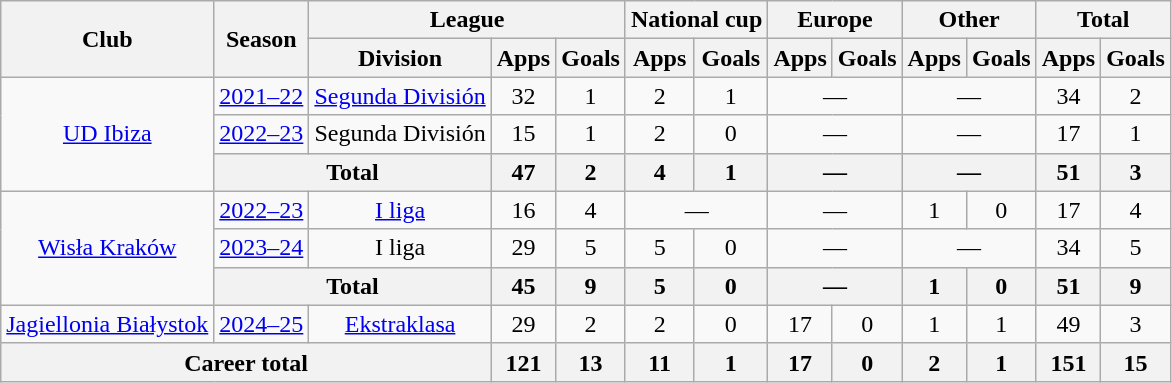<table class="wikitable" style="text-align: center">
<tr>
<th rowspan="2">Club</th>
<th rowspan="2">Season</th>
<th colspan="3">League</th>
<th colspan="2">National cup</th>
<th colspan="2">Europe</th>
<th colspan="2">Other</th>
<th colspan="2">Total</th>
</tr>
<tr>
<th>Division</th>
<th>Apps</th>
<th>Goals</th>
<th>Apps</th>
<th>Goals</th>
<th>Apps</th>
<th>Goals</th>
<th>Apps</th>
<th>Goals</th>
<th>Apps</th>
<th>Goals</th>
</tr>
<tr>
<td rowspan="3"><a href='#'>UD Ibiza</a></td>
<td><a href='#'>2021–22</a></td>
<td><a href='#'>Segunda División</a></td>
<td>32</td>
<td>1</td>
<td>2</td>
<td>1</td>
<td colspan="2">—</td>
<td colspan="2">—</td>
<td>34</td>
<td>2</td>
</tr>
<tr>
<td><a href='#'>2022–23</a></td>
<td>Segunda División</td>
<td>15</td>
<td>1</td>
<td>2</td>
<td>0</td>
<td colspan="2">—</td>
<td colspan="2">—</td>
<td>17</td>
<td>1</td>
</tr>
<tr>
<th colspan="2">Total</th>
<th>47</th>
<th>2</th>
<th>4</th>
<th>1</th>
<th colspan="2">—</th>
<th colspan="2">—</th>
<th>51</th>
<th>3</th>
</tr>
<tr>
<td rowspan="3"><a href='#'>Wisła Kraków</a></td>
<td><a href='#'>2022–23</a></td>
<td><a href='#'>I liga</a></td>
<td>16</td>
<td>4</td>
<td colspan="2">—</td>
<td colspan="2">—</td>
<td>1</td>
<td>0</td>
<td>17</td>
<td>4</td>
</tr>
<tr>
<td><a href='#'>2023–24</a></td>
<td>I liga</td>
<td>29</td>
<td>5</td>
<td>5</td>
<td>0</td>
<td colspan="2">—</td>
<td colspan="2">—</td>
<td>34</td>
<td>5</td>
</tr>
<tr>
<th colspan="2">Total</th>
<th>45</th>
<th>9</th>
<th>5</th>
<th>0</th>
<th colspan="2">—</th>
<th>1</th>
<th>0</th>
<th>51</th>
<th>9</th>
</tr>
<tr>
<td><a href='#'>Jagiellonia Białystok</a></td>
<td><a href='#'>2024–25</a></td>
<td><a href='#'>Ekstraklasa</a></td>
<td>29</td>
<td>2</td>
<td>2</td>
<td>0</td>
<td>17</td>
<td>0</td>
<td>1</td>
<td>1</td>
<td>49</td>
<td>3</td>
</tr>
<tr>
<th colspan="3">Career total</th>
<th>121</th>
<th>13</th>
<th>11</th>
<th>1</th>
<th>17</th>
<th>0</th>
<th>2</th>
<th>1</th>
<th>151</th>
<th>15</th>
</tr>
</table>
